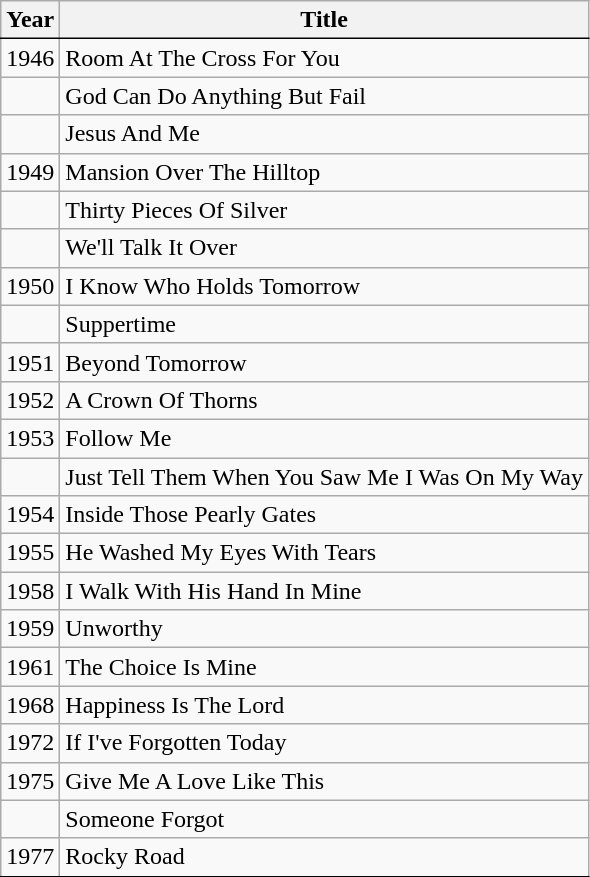<table class="wikitable sortable" style="border: solid 1px">
<tr>
<th style="border-bottom: 1px solid">Year</th>
<th style="border-bottom: 1px solid">Title</th>
</tr>
<tr>
<td>1946</td>
<td>Room At The Cross For You</td>
</tr>
<tr>
<td></td>
<td>God Can Do Anything But Fail</td>
</tr>
<tr>
<td></td>
<td>Jesus And Me</td>
</tr>
<tr>
<td>1949</td>
<td>Mansion Over The Hilltop</td>
</tr>
<tr>
<td></td>
<td>Thirty Pieces Of Silver</td>
</tr>
<tr>
<td></td>
<td>We'll Talk It Over</td>
</tr>
<tr>
<td>1950</td>
<td>I Know Who Holds Tomorrow</td>
</tr>
<tr>
<td></td>
<td>Suppertime</td>
</tr>
<tr>
<td>1951</td>
<td>Beyond Tomorrow</td>
</tr>
<tr>
<td>1952</td>
<td>A Crown Of Thorns</td>
</tr>
<tr>
<td>1953</td>
<td>Follow Me</td>
</tr>
<tr>
<td></td>
<td>Just Tell Them When You Saw Me I Was On My Way</td>
</tr>
<tr>
<td>1954</td>
<td>Inside Those Pearly Gates</td>
</tr>
<tr>
<td>1955</td>
<td>He Washed My Eyes With Tears</td>
</tr>
<tr>
<td>1958</td>
<td>I Walk With His Hand In Mine</td>
</tr>
<tr>
<td>1959</td>
<td>Unworthy</td>
</tr>
<tr>
<td>1961</td>
<td>The Choice Is Mine</td>
</tr>
<tr>
<td>1968</td>
<td>Happiness Is The Lord</td>
</tr>
<tr>
<td>1972</td>
<td>If I've Forgotten Today</td>
</tr>
<tr>
<td>1975</td>
<td>Give Me A Love Like This</td>
</tr>
<tr>
<td></td>
<td>Someone Forgot</td>
</tr>
<tr>
<td>1977</td>
<td>Rocky Road</td>
</tr>
<tr>
</tr>
</table>
